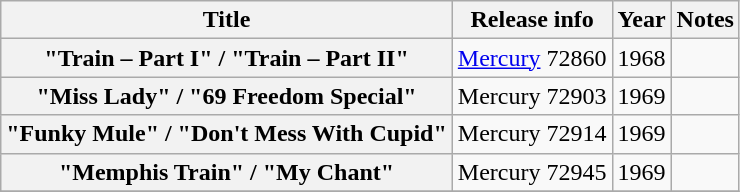<table class="wikitable plainrowheaders sortable">
<tr>
<th scope="col">Title</th>
<th scope="col">Release info</th>
<th scope="col">Year</th>
<th scope="col" class="unsortable">Notes</th>
</tr>
<tr>
<th scope="row">"Train – Part I" / "Train – Part II"</th>
<td><a href='#'>Mercury</a> 72860</td>
<td>1968</td>
<td></td>
</tr>
<tr>
<th scope="row">"Miss Lady" / "69 Freedom Special"</th>
<td>Mercury 72903</td>
<td>1969</td>
<td></td>
</tr>
<tr>
<th scope="row">"Funky Mule" / "Don't Mess With Cupid"</th>
<td>Mercury 72914</td>
<td>1969</td>
<td></td>
</tr>
<tr>
<th scope="row">"Memphis Train" / "My Chant"</th>
<td>Mercury 72945</td>
<td>1969</td>
<td></td>
</tr>
<tr>
</tr>
</table>
